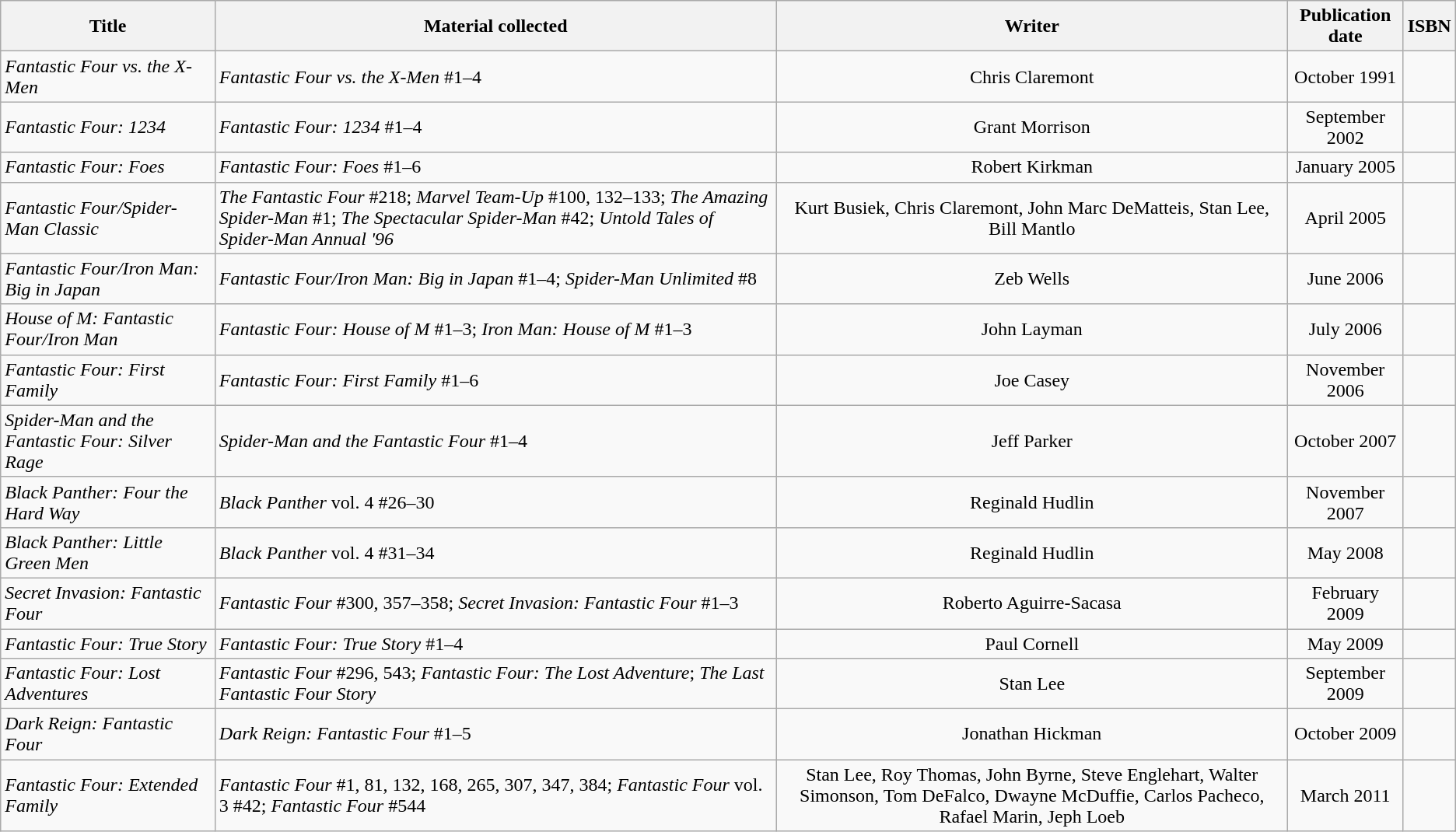<table class="wikitable">
<tr>
<th>Title</th>
<th>Material collected</th>
<th>Writer</th>
<th>Publication date</th>
<th>ISBN</th>
</tr>
<tr>
<td><em>Fantastic Four vs. the X-Men</em></td>
<td><em>Fantastic Four vs. the X-Men</em> #1–4</td>
<td align="center">Chris Claremont</td>
<td align="center">October 1991</td>
<td></td>
</tr>
<tr>
<td><em>Fantastic Four: 1234</em></td>
<td><em>Fantastic Four: 1234</em> #1–4</td>
<td align="center">Grant Morrison</td>
<td align="center">September 2002</td>
<td></td>
</tr>
<tr>
<td><em>Fantastic Four: Foes</em></td>
<td><em>Fantastic Four: Foes</em> #1–6</td>
<td align="center">Robert Kirkman</td>
<td align="center">January 2005</td>
<td></td>
</tr>
<tr>
<td><em>Fantastic Four/Spider-Man Classic</em></td>
<td><em>The Fantastic Four</em> #218; <em>Marvel Team-Up</em> #100, 132–133; <em>The Amazing Spider-Man</em> #1; <em>The Spectacular Spider-Man</em> #42; <em>Untold Tales of Spider-Man Annual '96</em></td>
<td align="center">Kurt Busiek, Chris Claremont, John Marc DeMatteis, Stan Lee, Bill Mantlo</td>
<td align="center">April 2005</td>
<td></td>
</tr>
<tr>
<td><em>Fantastic Four/Iron Man: Big in Japan</em></td>
<td><em>Fantastic Four/Iron Man: Big in Japan</em> #1–4; <em>Spider-Man Unlimited</em> #8</td>
<td align="center">Zeb Wells</td>
<td align="center">June 2006</td>
<td></td>
</tr>
<tr>
<td><em>House of M: Fantastic Four/Iron Man</em></td>
<td><em>Fantastic Four: House of M</em> #1–3; <em>Iron Man: House of M</em> #1–3</td>
<td align="center">John Layman</td>
<td align="center">July 2006</td>
<td></td>
</tr>
<tr>
<td><em>Fantastic Four: First Family</em></td>
<td><em>Fantastic Four: First Family</em> #1–6</td>
<td align="center">Joe Casey</td>
<td align="center">November 2006</td>
<td></td>
</tr>
<tr>
<td><em>Spider-Man and the Fantastic Four: Silver Rage</em></td>
<td><em>Spider-Man and the Fantastic Four</em> #1–4</td>
<td align="center">Jeff Parker</td>
<td align="center">October 2007</td>
<td></td>
</tr>
<tr>
<td><em>Black Panther: Four the Hard Way</em></td>
<td><em>Black Panther</em> vol. 4 #26–30</td>
<td align="center">Reginald Hudlin</td>
<td align="center">November 2007</td>
<td></td>
</tr>
<tr>
<td><em>Black Panther: Little Green Men</em></td>
<td><em>Black Panther</em> vol. 4 #31–34</td>
<td align="center">Reginald Hudlin</td>
<td align="center">May 2008</td>
<td></td>
</tr>
<tr>
<td><em>Secret Invasion: Fantastic Four</em></td>
<td><em>Fantastic Four</em> #300, 357–358; <em>Secret Invasion: Fantastic Four</em> #1–3</td>
<td align="center">Roberto Aguirre-Sacasa</td>
<td align="center">February 2009</td>
<td></td>
</tr>
<tr>
<td><em>Fantastic Four: True Story</em></td>
<td><em>Fantastic Four: True Story</em> #1–4</td>
<td align="center">Paul Cornell</td>
<td align="center">May 2009</td>
<td></td>
</tr>
<tr>
<td><em>Fantastic Four: Lost Adventures</em></td>
<td><em>Fantastic Four</em> #296, 543; <em>Fantastic Four: The Lost Adventure</em>; <em>The Last Fantastic Four Story</em></td>
<td align="center">Stan Lee</td>
<td align="center">September 2009</td>
<td></td>
</tr>
<tr>
<td><em>Dark Reign: Fantastic Four</em></td>
<td><em>Dark Reign: Fantastic Four</em> #1–5</td>
<td align="center">Jonathan Hickman</td>
<td align="center">October 2009</td>
<td></td>
</tr>
<tr>
<td><em>Fantastic Four: Extended Family</em></td>
<td><em>Fantastic Four</em> #1, 81, 132, 168, 265, 307, 347, 384; <em>Fantastic Four</em> vol. 3 #42; <em>Fantastic Four</em> #544</td>
<td align="center">Stan Lee, Roy Thomas, John Byrne, Steve Englehart, Walter Simonson, Tom DeFalco, Dwayne McDuffie, Carlos Pacheco, Rafael Marin, Jeph Loeb</td>
<td align="center">March 2011</td>
<td></td>
</tr>
</table>
